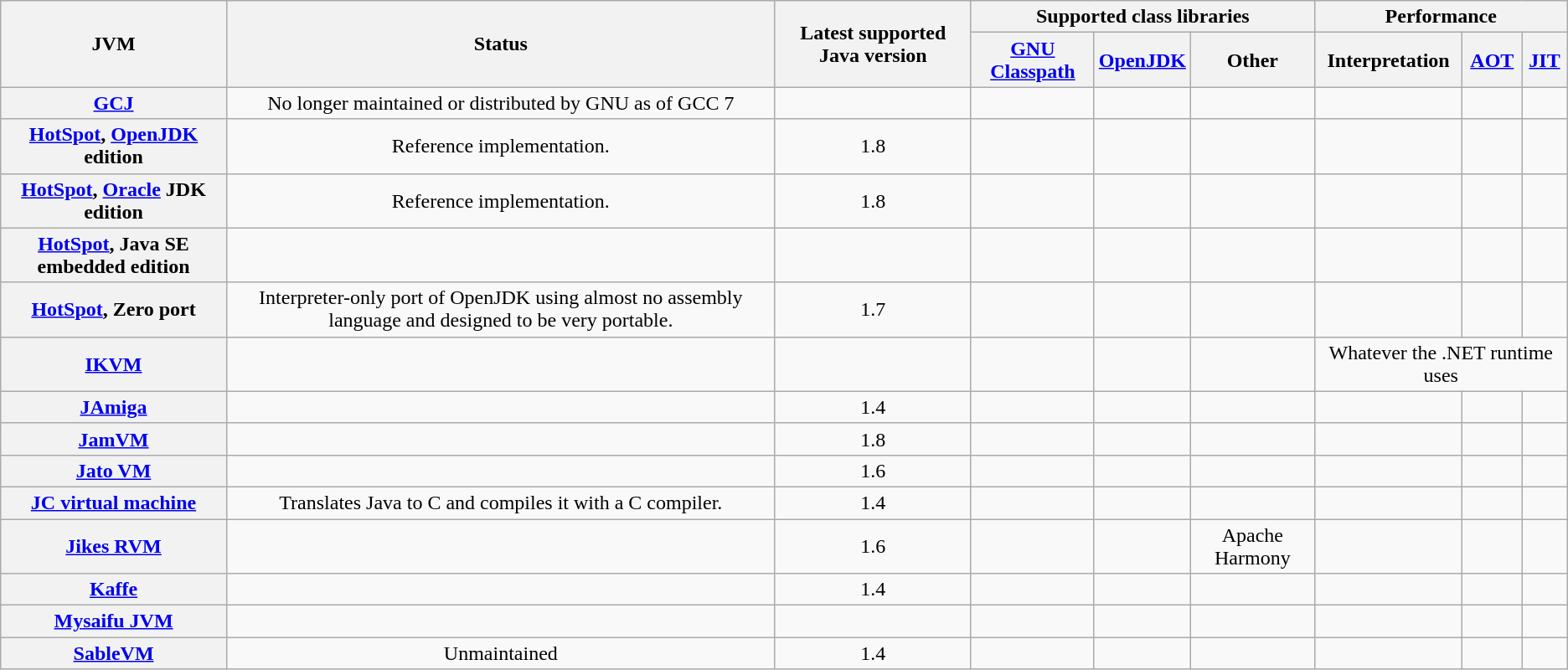<table class="wikitable sortable sort-under" style="text-align: center; width: auto;">
<tr>
<th rowspan="2">JVM</th>
<th rowspan="2">Status</th>
<th rowspan="2">Latest supported Java version</th>
<th colspan="3">Supported class libraries</th>
<th colspan="3">Performance</th>
</tr>
<tr>
<th><a href='#'>GNU Classpath</a></th>
<th><a href='#'>OpenJDK</a></th>
<th>Other</th>
<th>Interpretation</th>
<th><a href='#'>AOT</a></th>
<th><a href='#'>JIT</a></th>
</tr>
<tr>
<th><a href='#'>GCJ</a></th>
<td>No longer maintained or distributed by GNU as of GCC 7</td>
<td> </td>
<td> </td>
<td> </td>
<td></td>
<td> </td>
<td> </td>
<td> </td>
</tr>
<tr>
<th><a href='#'>HotSpot</a>, <a href='#'>OpenJDK</a> edition</th>
<td>Reference implementation.</td>
<td> 1.8</td>
<td> </td>
<td> </td>
<td></td>
<td> </td>
<td> </td>
<td> </td>
</tr>
<tr>
<th><a href='#'>HotSpot</a>, <a href='#'>Oracle</a> JDK edition</th>
<td>Reference implementation.</td>
<td> 1.8</td>
<td> </td>
<td> </td>
<td></td>
<td> </td>
<td> </td>
<td> </td>
</tr>
<tr>
<th><a href='#'>HotSpot</a>, Java SE embedded edition</th>
<td></td>
<td> </td>
<td> </td>
<td> </td>
<td></td>
<td> </td>
<td> </td>
<td> </td>
</tr>
<tr>
<th><a href='#'>HotSpot</a>, Zero port</th>
<td>Interpreter-only port of OpenJDK using almost no assembly language and designed to be very portable.</td>
<td> 1.7</td>
<td> </td>
<td> </td>
<td></td>
<td> </td>
<td> </td>
<td> </td>
</tr>
<tr>
<th> <a href='#'>IKVM</a></th>
<td></td>
<td> </td>
<td> </td>
<td> </td>
<td></td>
<td colspan="3">Whatever the .NET runtime uses</td>
</tr>
<tr>
<th><a href='#'>JAmiga</a></th>
<td></td>
<td> 1.4</td>
<td> </td>
<td> </td>
<td></td>
<td> </td>
<td> </td>
<td> </td>
</tr>
<tr>
<th> <a href='#'>JamVM</a></th>
<td></td>
<td> 1.8</td>
<td> </td>
<td> </td>
<td></td>
<td> </td>
<td> </td>
<td> </td>
</tr>
<tr>
<th><a href='#'>Jato VM</a></th>
<td></td>
<td> 1.6</td>
<td> </td>
<td> </td>
<td></td>
<td> </td>
<td> </td>
<td> </td>
</tr>
<tr>
<th><a href='#'>JC virtual machine</a></th>
<td>Translates Java to C and compiles it with a C compiler.</td>
<td> 1.4</td>
<td> </td>
<td> </td>
<td></td>
<td> </td>
<td> </td>
<td> </td>
</tr>
<tr>
<th> <a href='#'>Jikes RVM</a></th>
<td></td>
<td> 1.6</td>
<td> </td>
<td> </td>
<td> Apache Harmony</td>
<td> </td>
<td> </td>
<td> </td>
</tr>
<tr>
<th> <a href='#'>Kaffe</a></th>
<td></td>
<td> 1.4</td>
<td> </td>
<td> </td>
<td></td>
<td> </td>
<td> </td>
<td> </td>
</tr>
<tr>
<th><a href='#'>Mysaifu JVM</a></th>
<td></td>
<td> </td>
<td> </td>
<td> </td>
<td></td>
<td> </td>
<td> </td>
<td> </td>
</tr>
<tr>
<th> <a href='#'>SableVM</a></th>
<td>Unmaintained</td>
<td> 1.4</td>
<td> </td>
<td> </td>
<td></td>
<td> </td>
<td> </td>
<td> </td>
</tr>
</table>
